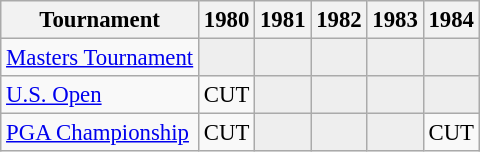<table class="wikitable" style="font-size:95%;text-align:center;">
<tr>
<th>Tournament</th>
<th>1980</th>
<th>1981</th>
<th>1982</th>
<th>1983</th>
<th>1984</th>
</tr>
<tr>
<td align=left><a href='#'>Masters Tournament</a></td>
<td style="background:#eeeeee;"></td>
<td style="background:#eeeeee;"></td>
<td style="background:#eeeeee;"></td>
<td style="background:#eeeeee;"></td>
<td style="background:#eeeeee;"></td>
</tr>
<tr>
<td align=left><a href='#'>U.S. Open</a></td>
<td>CUT</td>
<td style="background:#eeeeee;"></td>
<td style="background:#eeeeee;"></td>
<td style="background:#eeeeee;"></td>
<td style="background:#eeeeee;"></td>
</tr>
<tr>
<td align=left><a href='#'>PGA Championship</a></td>
<td>CUT</td>
<td style="background:#eeeeee;"></td>
<td style="background:#eeeeee;"></td>
<td style="background:#eeeeee;"></td>
<td>CUT</td>
</tr>
</table>
